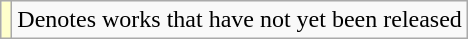<table class="wikitable">
<tr>
<td style="background:#FFFFCC;"></td>
<td>Denotes works that have not yet been released</td>
</tr>
</table>
